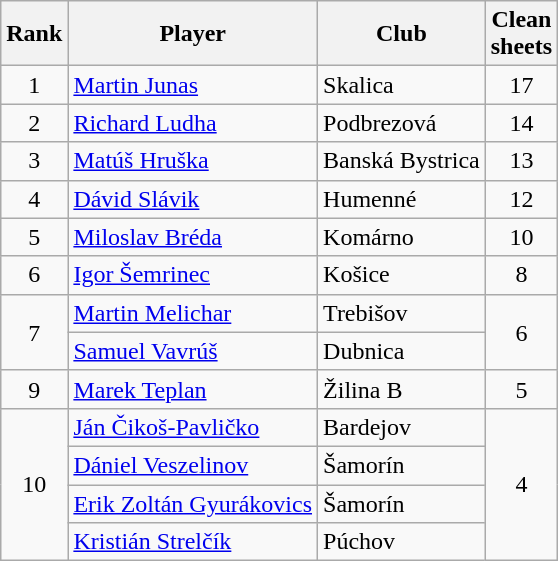<table class="wikitable" style="text-align:center">
<tr>
<th>Rank</th>
<th>Player</th>
<th>Club</th>
<th>Clean<br> sheets</th>
</tr>
<tr>
<td rowspan="1">1</td>
<td align="left"> <a href='#'>Martin Junas</a></td>
<td align="left">Skalica</td>
<td rowspan="1">17</td>
</tr>
<tr>
<td rowspan="1">2</td>
<td align="left"> <a href='#'>Richard Ludha</a></td>
<td align="left">Podbrezová</td>
<td rowspan="1">14</td>
</tr>
<tr>
<td>3</td>
<td align="left"> <a href='#'>Matúš Hruška</a></td>
<td align="left">Banská Bystrica</td>
<td>13</td>
</tr>
<tr>
<td rowspan="1">4</td>
<td align="left"> <a href='#'>Dávid Slávik</a></td>
<td align="left">Humenné</td>
<td rowspan="1">12</td>
</tr>
<tr>
<td rowspan="1">5</td>
<td align="left"> <a href='#'>Miloslav Bréda</a></td>
<td align="left">Komárno</td>
<td rowspan="1">10</td>
</tr>
<tr>
<td rowspan="1">6</td>
<td align="left"> <a href='#'>Igor Šemrinec</a></td>
<td align="left">Košice</td>
<td rowspan="1">8</td>
</tr>
<tr>
<td rowspan="2">7</td>
<td align="left"> <a href='#'>Martin Melichar</a></td>
<td align="left">Trebišov</td>
<td rowspan="2">6</td>
</tr>
<tr>
<td align="left"> <a href='#'>Samuel Vavrúš</a></td>
<td align="left">Dubnica</td>
</tr>
<tr>
<td rowspan="1">9</td>
<td align="left"> <a href='#'>Marek Teplan</a></td>
<td align="left">Žilina B</td>
<td rowspan="1">5</td>
</tr>
<tr>
<td rowspan="4">10</td>
<td align="left"> <a href='#'>Ján Čikoš-Pavličko</a></td>
<td align="left">Bardejov</td>
<td rowspan="4">4</td>
</tr>
<tr>
<td align="left"> <a href='#'>Dániel Veszelinov</a></td>
<td align="left">Šamorín</td>
</tr>
<tr>
<td align="left"> <a href='#'>Erik Zoltán Gyurákovics</a></td>
<td align="left">Šamorín</td>
</tr>
<tr>
<td align="left"> <a href='#'>Kristián Strelčík</a></td>
<td align="left">Púchov</td>
</tr>
</table>
